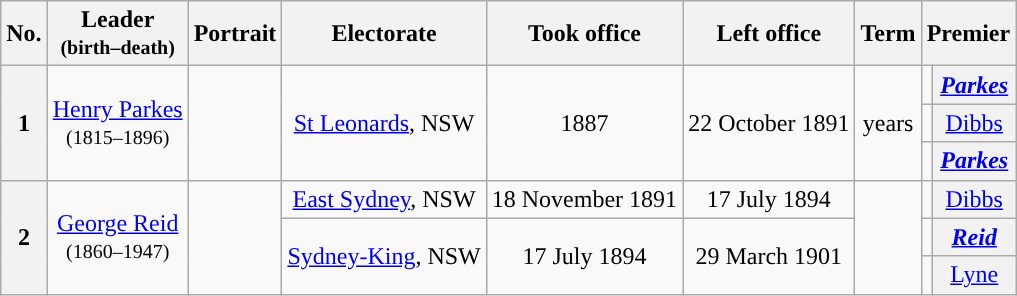<table class="wikitable" style="text-align:center">
<tr>
<th>No.</th>
<th>Leader<br><small>(birth–death)</small></th>
<th>Portrait</th>
<th>Electorate</th>
<th>Took office</th>
<th>Left office</th>
<th>Term</th>
<th colspan="2">Premier </th>
</tr>
<tr>
<th rowspan="3">1</th>
<td rowspan="3"><a href='#'>Henry Parkes</a><br><small>(1815–1896)</small></td>
<td rowspan="3"></td>
<td rowspan="3"><a href='#'>St Leonards</a>, NSW</td>
<td rowspan="3">1887</td>
<td rowspan="3">22 October 1891</td>
<td rowspan="3"> years</td>
<td height=10 style="background-color: "></td>
<th style="font-weight:normal"><strong><em><a href='#'>Parkes</a></em></strong> <small></small></th>
</tr>
<tr>
<td height=5 style="background-color: "></td>
<th style="font-weight:normal"><a href='#'>Dibbs</a> <small></small></th>
</tr>
<tr>
<td style="background-color: "></td>
<th style="font-weight:normal"><strong><em><a href='#'>Parkes</a></em></strong> <small></small></th>
</tr>
<tr>
<th rowspan="3">2</th>
<td rowspan="3"><a href='#'>George Reid</a><br><small>(1860–1947)</small></td>
<td rowspan="3"></td>
<td><a href='#'>East Sydney</a>, NSW</td>
<td>18 November 1891</td>
<td>17 July 1894</td>
<td rowspan="3"></td>
<td height=5 style="background-color: "></td>
<th style="font-weight:normal"><a href='#'>Dibbs</a> <small></small></th>
</tr>
<tr>
<td rowspan="2"><a href='#'>Sydney-King</a>, NSW</td>
<td rowspan="2">17 July 1894</td>
<td rowspan="2">29 March 1901</td>
<td style="background-color: "></td>
<th style="font-weight:normal"><strong><em><a href='#'>Reid</a></em></strong> <small></small></th>
</tr>
<tr>
<td height=5 style="background-color: "></td>
<th style="font-weight:normal"><a href='#'>Lyne</a> <small></small></th>
</tr>
</table>
